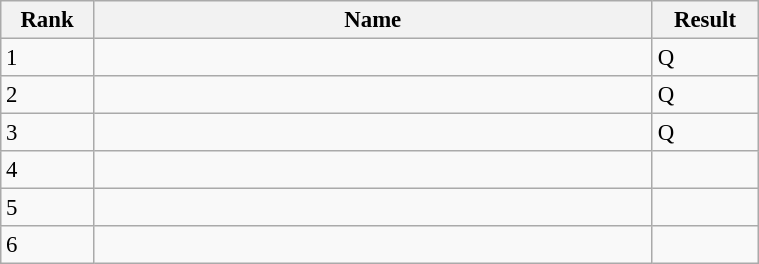<table class=wikitable style="font-size:95%" width="40%">
<tr>
<th width=20>Rank</th>
<th width=250>Name</th>
<th width=25>Result</th>
</tr>
<tr>
<td>1</td>
<td></td>
<td>Q</td>
</tr>
<tr>
<td>2</td>
<td></td>
<td>Q</td>
</tr>
<tr>
<td>3</td>
<td></td>
<td>Q</td>
</tr>
<tr>
<td>4</td>
<td></td>
<td></td>
</tr>
<tr>
<td>5</td>
<td></td>
</tr>
<tr>
<td>6</td>
<td></td>
<td></td>
</tr>
</table>
